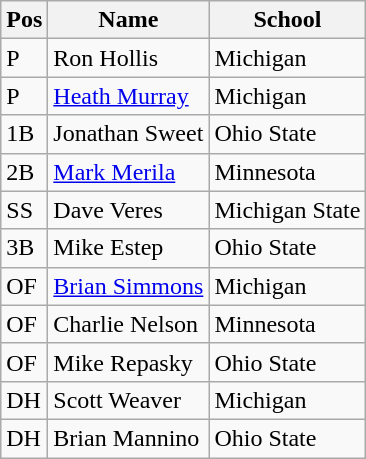<table class=wikitable>
<tr>
<th>Pos</th>
<th>Name</th>
<th>School</th>
</tr>
<tr>
<td>P</td>
<td>Ron Hollis</td>
<td>Michigan</td>
</tr>
<tr>
<td>P</td>
<td><a href='#'>Heath Murray</a></td>
<td>Michigan</td>
</tr>
<tr>
<td>1B</td>
<td>Jonathan Sweet</td>
<td>Ohio State</td>
</tr>
<tr>
<td>2B</td>
<td><a href='#'>Mark Merila</a></td>
<td>Minnesota</td>
</tr>
<tr>
<td>SS</td>
<td>Dave Veres</td>
<td>Michigan State</td>
</tr>
<tr>
<td>3B</td>
<td>Mike Estep</td>
<td>Ohio State</td>
</tr>
<tr>
<td>OF</td>
<td><a href='#'>Brian Simmons</a></td>
<td>Michigan</td>
</tr>
<tr>
<td>OF</td>
<td>Charlie Nelson</td>
<td>Minnesota</td>
</tr>
<tr>
<td>OF</td>
<td>Mike Repasky</td>
<td>Ohio State</td>
</tr>
<tr>
<td>DH</td>
<td>Scott Weaver</td>
<td>Michigan</td>
</tr>
<tr>
<td>DH</td>
<td>Brian Mannino</td>
<td>Ohio State</td>
</tr>
</table>
